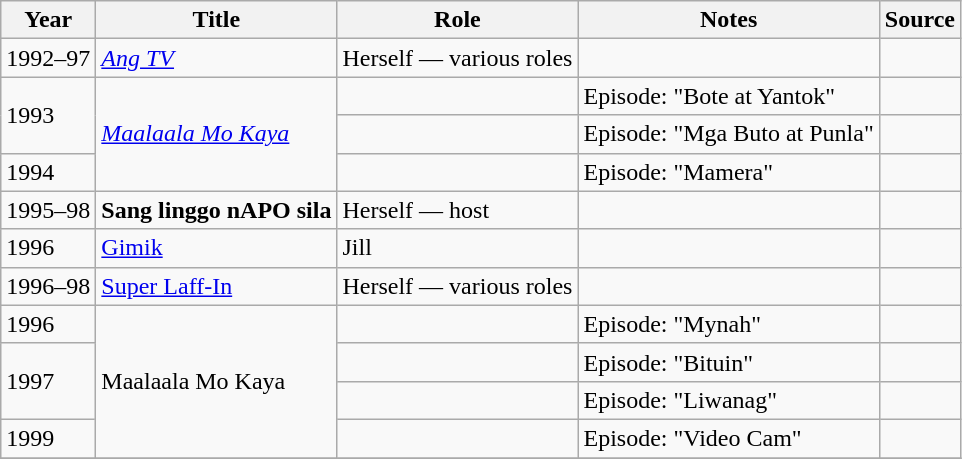<table class="wikitable sortable" >
<tr>
<th>Year</th>
<th>Title</th>
<th>Role</th>
<th class="unsortable">Notes </th>
<th class="unsortable">Source </th>
</tr>
<tr>
<td>1992–97</td>
<td><em><a href='#'>Ang TV</a></em></td>
<td>Herself ― various roles</td>
<td></td>
<td></td>
</tr>
<tr>
<td rowspan="2">1993</td>
<td rowspan="3"><em><a href='#'>Maalaala Mo Kaya</a></em></td>
<td></td>
<td>Episode: "Bote at Yantok"</td>
<td></td>
</tr>
<tr>
<td></td>
<td>Episode: "Mga Buto at Punla"</td>
<td></td>
</tr>
<tr>
<td>1994</td>
<td></td>
<td>Episode: "Mamera"</td>
<td></td>
</tr>
<tr>
<td>1995–98</td>
<td><strong>Sang linggo nAPO sila<em></td>
<td>Herself ― host</td>
<td></td>
<td></td>
</tr>
<tr>
<td>1996</td>
<td></em><a href='#'>Gimik</a><em></td>
<td>Jill</td>
<td></td>
<td></td>
</tr>
<tr>
<td>1996–98</td>
<td></em><a href='#'>Super Laff-In</a><em></td>
<td>Herself ― various roles</td>
<td></td>
<td></td>
</tr>
<tr>
<td>1996</td>
<td rowspan="4"></em>Maalaala Mo Kaya<em></td>
<td></td>
<td>Episode: "Mynah"</td>
<td></td>
</tr>
<tr>
<td rowspan="2">1997</td>
<td></td>
<td>Episode: "Bituin"</td>
<td></td>
</tr>
<tr>
<td></td>
<td>Episode: "Liwanag"</td>
<td></td>
</tr>
<tr>
<td>1999</td>
<td></td>
<td>Episode: "Video Cam"</td>
<td></td>
</tr>
<tr>
</tr>
</table>
